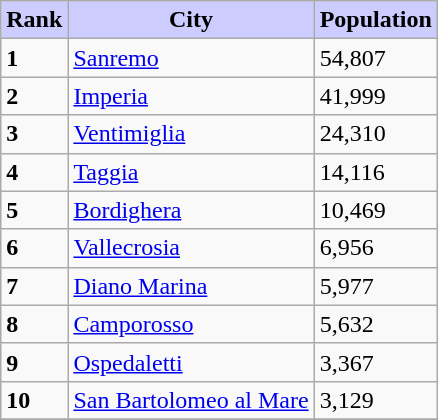<table class="wikitable">
<tr>
<th style="background:#CCCCFF">Rank</th>
<th style="background:#CCCCFF">City</th>
<th style="background:#CCCCFF">Population</th>
</tr>
<tr>
<td><strong>1</strong></td>
<td><a href='#'>Sanremo</a></td>
<td>54,807</td>
</tr>
<tr>
<td><strong>2</strong></td>
<td><a href='#'>Imperia</a></td>
<td>41,999</td>
</tr>
<tr>
<td><strong>3</strong></td>
<td><a href='#'>Ventimiglia</a></td>
<td>24,310</td>
</tr>
<tr>
<td><strong>4</strong></td>
<td><a href='#'>Taggia</a></td>
<td>14,116</td>
</tr>
<tr>
<td><strong>5</strong></td>
<td><a href='#'>Bordighera</a></td>
<td>10,469</td>
</tr>
<tr>
<td><strong>6</strong></td>
<td><a href='#'>Vallecrosia</a></td>
<td>6,956</td>
</tr>
<tr>
<td><strong>7</strong></td>
<td><a href='#'>Diano Marina</a></td>
<td>5,977</td>
</tr>
<tr>
<td><strong>8</strong></td>
<td><a href='#'>Camporosso</a></td>
<td>5,632</td>
</tr>
<tr>
<td><strong>9</strong></td>
<td><a href='#'>Ospedaletti</a></td>
<td>3,367</td>
</tr>
<tr>
<td><strong>10</strong></td>
<td><a href='#'>San Bartolomeo al Mare</a></td>
<td>3,129</td>
</tr>
<tr>
</tr>
</table>
